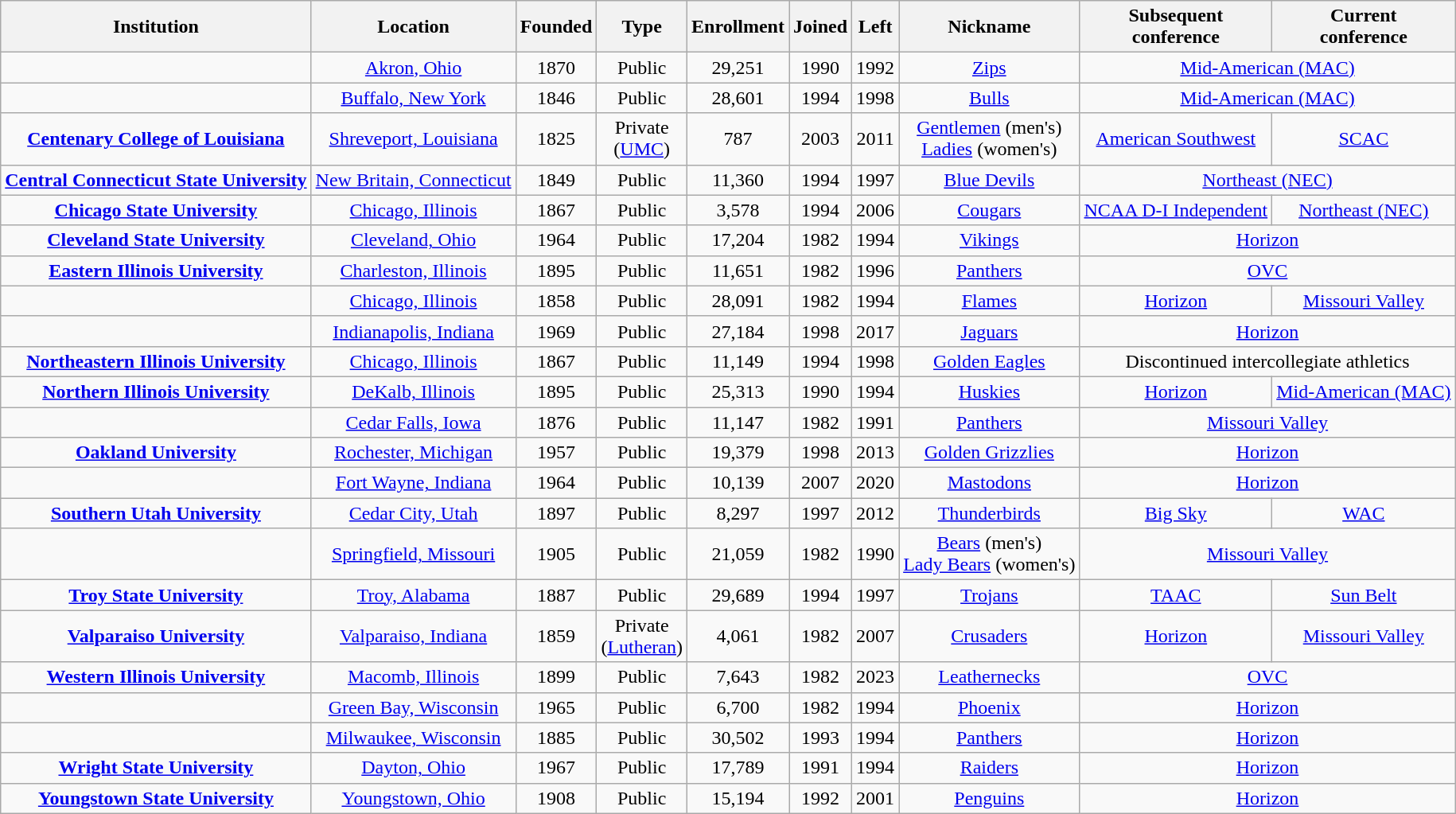<table class="wikitable sortable" style="text-align: center">
<tr>
<th>Institution</th>
<th>Location</th>
<th>Founded</th>
<th>Type</th>
<th>Enrollment</th>
<th>Joined</th>
<th>Left</th>
<th>Nickname</th>
<th>Subsequent<br>conference</th>
<th>Current<br>conference</th>
</tr>
<tr>
<td></td>
<td><a href='#'>Akron, Ohio</a></td>
<td>1870</td>
<td>Public</td>
<td>29,251</td>
<td>1990</td>
<td>1992</td>
<td><a href='#'>Zips</a></td>
<td colspan="2"><a href='#'>Mid-American (MAC)</a></td>
</tr>
<tr>
<td></td>
<td><a href='#'>Buffalo, New York</a></td>
<td>1846</td>
<td>Public</td>
<td>28,601</td>
<td>1994</td>
<td>1998</td>
<td><a href='#'>Bulls</a></td>
<td colspan="2"><a href='#'>Mid-American (MAC)</a></td>
</tr>
<tr>
<td><strong><a href='#'>Centenary College of Louisiana</a></strong></td>
<td><a href='#'>Shreveport, Louisiana</a></td>
<td>1825</td>
<td>Private<br>(<a href='#'>UMC</a>)</td>
<td>787</td>
<td>2003</td>
<td>2011</td>
<td><a href='#'>Gentlemen</a> (men's)<br><a href='#'>Ladies</a> (women's)</td>
<td><a href='#'>American Southwest</a></td>
<td><a href='#'>SCAC</a></td>
</tr>
<tr>
<td><strong><a href='#'>Central Connecticut State University</a></strong></td>
<td><a href='#'>New Britain, Connecticut</a></td>
<td>1849</td>
<td>Public</td>
<td>11,360</td>
<td>1994</td>
<td>1997</td>
<td><a href='#'>Blue Devils</a></td>
<td colspan="2"><a href='#'>Northeast (NEC)</a></td>
</tr>
<tr>
<td><strong><a href='#'>Chicago State University</a></strong></td>
<td><a href='#'>Chicago, Illinois</a></td>
<td>1867</td>
<td>Public</td>
<td>3,578</td>
<td>1994</td>
<td>2006</td>
<td><a href='#'>Cougars</a></td>
<td><a href='#'>NCAA D-I Independent</a></td>
<td><a href='#'>Northeast (NEC)</a></td>
</tr>
<tr>
<td><strong><a href='#'>Cleveland State University</a></strong></td>
<td><a href='#'>Cleveland, Ohio</a></td>
<td>1964</td>
<td>Public</td>
<td>17,204</td>
<td>1982</td>
<td>1994</td>
<td><a href='#'>Vikings</a></td>
<td colspan="2"><a href='#'>Horizon</a></td>
</tr>
<tr>
<td><strong><a href='#'>Eastern Illinois University</a></strong></td>
<td><a href='#'>Charleston, Illinois</a></td>
<td>1895</td>
<td>Public</td>
<td>11,651</td>
<td>1982</td>
<td>1996</td>
<td><a href='#'>Panthers</a></td>
<td colspan="2"><a href='#'>OVC</a></td>
</tr>
<tr>
<td></td>
<td><a href='#'>Chicago, Illinois</a></td>
<td>1858</td>
<td>Public</td>
<td>28,091</td>
<td>1982</td>
<td>1994</td>
<td><a href='#'>Flames</a></td>
<td><a href='#'>Horizon</a></td>
<td><a href='#'>Missouri Valley</a></td>
</tr>
<tr>
<td></td>
<td><a href='#'>Indianapolis, Indiana</a></td>
<td>1969</td>
<td>Public</td>
<td>27,184</td>
<td>1998</td>
<td>2017</td>
<td><a href='#'>Jaguars</a></td>
<td colspan="2"><a href='#'>Horizon</a></td>
</tr>
<tr>
<td><strong><a href='#'>Northeastern Illinois University</a></strong></td>
<td><a href='#'>Chicago, Illinois</a></td>
<td>1867</td>
<td>Public</td>
<td>11,149</td>
<td>1994</td>
<td>1998</td>
<td><a href='#'>Golden Eagles</a></td>
<td colspan="2">Discontinued intercollegiate athletics</td>
</tr>
<tr>
<td><strong><a href='#'>Northern Illinois University</a></strong></td>
<td><a href='#'>DeKalb, Illinois</a></td>
<td>1895</td>
<td>Public</td>
<td>25,313</td>
<td>1990</td>
<td>1994</td>
<td><a href='#'>Huskies</a></td>
<td><a href='#'>Horizon</a></td>
<td><a href='#'>Mid-American (MAC)</a></td>
</tr>
<tr>
<td></td>
<td><a href='#'>Cedar Falls, Iowa</a></td>
<td>1876</td>
<td>Public</td>
<td>11,147</td>
<td>1982</td>
<td>1991</td>
<td><a href='#'>Panthers</a></td>
<td colspan="2"><a href='#'>Missouri Valley</a></td>
</tr>
<tr>
<td><strong><a href='#'>Oakland University</a></strong></td>
<td><a href='#'>Rochester, Michigan</a></td>
<td>1957</td>
<td>Public</td>
<td>19,379</td>
<td>1998</td>
<td>2013</td>
<td><a href='#'>Golden Grizzlies</a></td>
<td colspan="2"><a href='#'>Horizon</a></td>
</tr>
<tr>
<td></td>
<td><a href='#'>Fort Wayne, Indiana</a></td>
<td>1964</td>
<td>Public</td>
<td>10,139</td>
<td>2007</td>
<td>2020</td>
<td><a href='#'>Mastodons</a></td>
<td colspan=2><a href='#'>Horizon</a></td>
</tr>
<tr>
<td><strong><a href='#'>Southern Utah University</a></strong></td>
<td><a href='#'>Cedar City, Utah</a></td>
<td>1897</td>
<td>Public</td>
<td>8,297</td>
<td>1997</td>
<td>2012</td>
<td><a href='#'>Thunderbirds</a></td>
<td><a href='#'>Big Sky</a></td>
<td><a href='#'>WAC</a></td>
</tr>
<tr>
<td></td>
<td><a href='#'>Springfield, Missouri</a></td>
<td>1905</td>
<td>Public</td>
<td>21,059</td>
<td>1982</td>
<td>1990</td>
<td><a href='#'>Bears</a> (men's)<br><a href='#'>Lady Bears</a> (women's)</td>
<td colspan="2"><a href='#'>Missouri Valley</a> </td>
</tr>
<tr>
<td><strong><a href='#'>Troy State University</a></strong></td>
<td><a href='#'>Troy, Alabama</a></td>
<td>1887</td>
<td>Public</td>
<td>29,689</td>
<td>1994</td>
<td>1997</td>
<td><a href='#'>Trojans</a></td>
<td><a href='#'>TAAC</a></td>
<td><a href='#'>Sun Belt</a></td>
</tr>
<tr>
<td><strong><a href='#'>Valparaiso University</a></strong></td>
<td><a href='#'>Valparaiso, Indiana</a></td>
<td>1859</td>
<td>Private<br>(<a href='#'>Lutheran</a>)</td>
<td>4,061</td>
<td>1982</td>
<td>2007</td>
<td><a href='#'>Crusaders</a></td>
<td><a href='#'>Horizon</a></td>
<td><a href='#'>Missouri Valley</a></td>
</tr>
<tr>
<td><strong><a href='#'>Western Illinois University</a></strong></td>
<td><a href='#'>Macomb, Illinois</a></td>
<td>1899</td>
<td>Public</td>
<td>7,643</td>
<td>1982</td>
<td>2023</td>
<td><a href='#'>Leathernecks</a></td>
<td colspan="2"><a href='#'>OVC</a></td>
</tr>
<tr>
<td></td>
<td><a href='#'>Green Bay, Wisconsin</a></td>
<td>1965</td>
<td>Public</td>
<td>6,700</td>
<td>1982</td>
<td>1994</td>
<td><a href='#'>Phoenix</a></td>
<td colspan="2"><a href='#'>Horizon</a></td>
</tr>
<tr>
<td></td>
<td><a href='#'>Milwaukee, Wisconsin</a></td>
<td>1885</td>
<td>Public</td>
<td>30,502</td>
<td>1993</td>
<td>1994</td>
<td><a href='#'>Panthers</a></td>
<td colspan="2"><a href='#'>Horizon</a></td>
</tr>
<tr>
<td><strong><a href='#'>Wright State University</a></strong></td>
<td><a href='#'>Dayton, Ohio</a></td>
<td>1967</td>
<td>Public</td>
<td>17,789</td>
<td>1991</td>
<td>1994</td>
<td><a href='#'>Raiders</a></td>
<td colspan="2"><a href='#'>Horizon</a></td>
</tr>
<tr>
<td><strong><a href='#'>Youngstown State University</a></strong></td>
<td><a href='#'>Youngstown, Ohio</a></td>
<td>1908</td>
<td>Public</td>
<td>15,194</td>
<td>1992</td>
<td>2001</td>
<td><a href='#'>Penguins</a></td>
<td colspan="2"><a href='#'>Horizon</a></td>
</tr>
</table>
